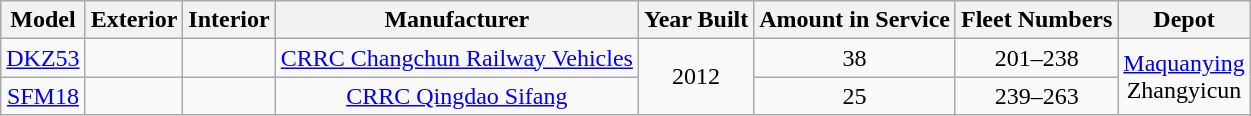<table class="wikitable" style="border-collapse: collapse; text-align: center;">
<tr>
<th>Model</th>
<th>Exterior</th>
<th>Interior</th>
<th>Manufacturer</th>
<th>Year Built</th>
<th>Amount in Service</th>
<th>Fleet Numbers</th>
<th>Depot</th>
</tr>
<tr>
<td><a href='#'>DKZ53</a></td>
<td></td>
<td></td>
<td><a href='#'>CRRC Changchun Railway Vehicles</a></td>
<td rowspan=2>2012</td>
<td>38</td>
<td>201–238</td>
<td rowspan=2><a href='#'>Maquanying</a><br>Zhangyicun</td>
</tr>
<tr>
<td><a href='#'>SFM18</a></td>
<td></td>
<td></td>
<td><a href='#'>CRRC Qingdao Sifang</a></td>
<td>25</td>
<td>239–263</td>
</tr>
</table>
